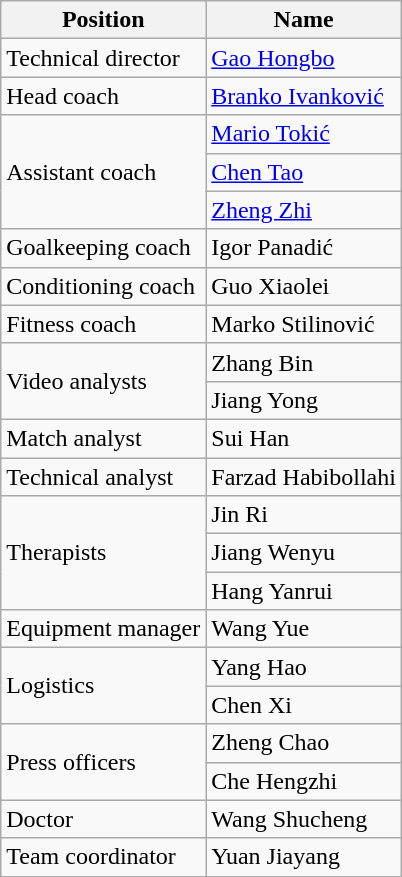<table class="wikitable">
<tr>
<th>Position</th>
<th>Name</th>
</tr>
<tr>
<td>Technical director</td>
<td> <a href='#'>Gao Hongbo</a></td>
</tr>
<tr>
<td>Head coach</td>
<td> <a href='#'>Branko Ivanković</a></td>
</tr>
<tr>
<td rowspan=3>Assistant coach</td>
<td> <a href='#'>Mario Tokić</a></td>
</tr>
<tr>
<td> <a href='#'>Chen Tao</a></td>
</tr>
<tr>
<td> <a href='#'>Zheng Zhi</a></td>
</tr>
<tr>
<td>Goalkeeping coach</td>
<td> Igor Panadić</td>
</tr>
<tr>
<td>Conditioning coach</td>
<td> Guo Xiaolei</td>
</tr>
<tr>
<td>Fitness coach</td>
<td> Marko Stilinović</td>
</tr>
<tr>
<td rowspan=2>Video analysts</td>
<td> Zhang Bin</td>
</tr>
<tr>
<td> Jiang Yong</td>
</tr>
<tr>
<td>Match analyst</td>
<td> Sui Han</td>
</tr>
<tr>
<td>Technical analyst</td>
<td> Farzad Habibollahi</td>
</tr>
<tr>
<td rowspan=3>Therapists</td>
<td> Jin Ri</td>
</tr>
<tr>
<td> Jiang Wenyu</td>
</tr>
<tr>
<td> Hang Yanrui</td>
</tr>
<tr>
<td>Equipment manager</td>
<td> Wang Yue</td>
</tr>
<tr>
<td rowspan=2>Logistics</td>
<td> Yang Hao</td>
</tr>
<tr>
<td> Chen Xi</td>
</tr>
<tr>
<td rowspan=2>Press officers</td>
<td> Zheng Chao</td>
</tr>
<tr>
<td> Che Hengzhi</td>
</tr>
<tr>
<td>Doctor</td>
<td> Wang Shucheng</td>
</tr>
<tr>
<td>Team coordinator</td>
<td> Yuan Jiayang</td>
</tr>
</table>
